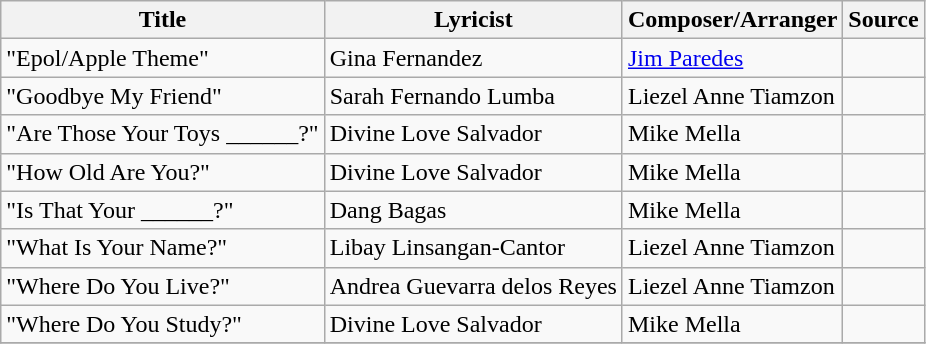<table class="wikitable sortable" >
<tr>
<th>Title</th>
<th>Lyricist</th>
<th>Composer/Arranger</th>
<th class="unsortable">Source </th>
</tr>
<tr>
<td>"Epol/Apple Theme"</td>
<td>Gina Fernandez</td>
<td><a href='#'>Jim Paredes</a></td>
<td></td>
</tr>
<tr>
<td>"Goodbye My Friend"</td>
<td>Sarah Fernando Lumba</td>
<td>Liezel Anne Tiamzon</td>
<td></td>
</tr>
<tr>
<td>"Are Those Your Toys ______?"</td>
<td>Divine Love Salvador</td>
<td>Mike Mella</td>
<td></td>
</tr>
<tr>
<td>"How Old Are You?"</td>
<td>Divine Love Salvador</td>
<td>Mike Mella</td>
<td></td>
</tr>
<tr>
<td>"Is That Your ______?"</td>
<td>Dang Bagas</td>
<td>Mike Mella</td>
<td></td>
</tr>
<tr>
<td>"What Is Your Name?"</td>
<td>Libay Linsangan-Cantor</td>
<td>Liezel Anne Tiamzon</td>
<td></td>
</tr>
<tr>
<td>"Where Do You Live?"</td>
<td>Andrea Guevarra delos Reyes</td>
<td>Liezel Anne Tiamzon</td>
<td></td>
</tr>
<tr>
<td>"Where Do You Study?"</td>
<td>Divine Love Salvador</td>
<td>Mike Mella</td>
<td></td>
</tr>
<tr>
</tr>
</table>
